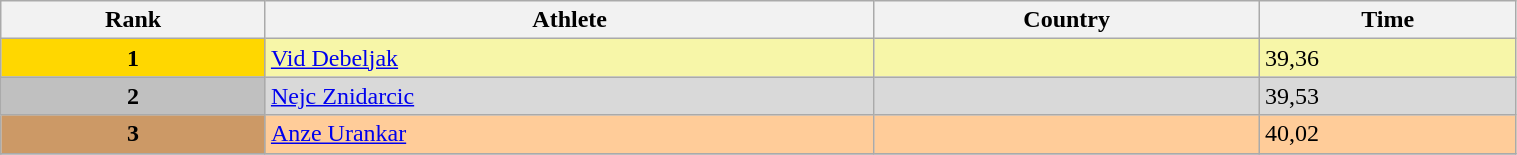<table class="wikitable" width=80% style="font-size:100%; text-align:left;">
<tr>
<th>Rank</th>
<th>Athlete</th>
<th>Country</th>
<th>Time</th>
</tr>
<tr align="center" valign="top" bgcolor="#F7F6A8">
<th style="background:#ffd700;">1</th>
<td align="left"><a href='#'>Vid Debeljak</a></td>
<td align="left"></td>
<td align="left">39,36</td>
</tr>
<tr align="center" valign="top" bgcolor="#D9D9D9">
<th style="background:#c0c0c0;">2</th>
<td align="left"><a href='#'>Nejc Znidarcic</a></td>
<td align="left"></td>
<td align="left">39,53</td>
</tr>
<tr align="center" valign="top" bgcolor="#FFCC99">
<th style="background:#cc9966;">3</th>
<td align="left"><a href='#'>Anze Urankar</a></td>
<td align="left"></td>
<td align="left">40,02</td>
</tr>
<tr align="center" valign="top" bgcolor="#FFFFFF">
</tr>
</table>
